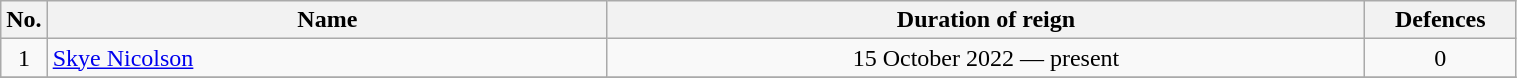<table class="wikitable" width=80%>
<tr>
<th width=3%>No.</th>
<th width=37%>Name</th>
<th width=50%>Duration of reign</th>
<th width=10%>Defences<br></th>
</tr>
<tr align=center>
<td>1</td>
<td align=left> <a href='#'>Skye Nicolson</a></td>
<td>15 October 2022 — present</td>
<td>0</td>
</tr>
<tr align=center>
</tr>
</table>
